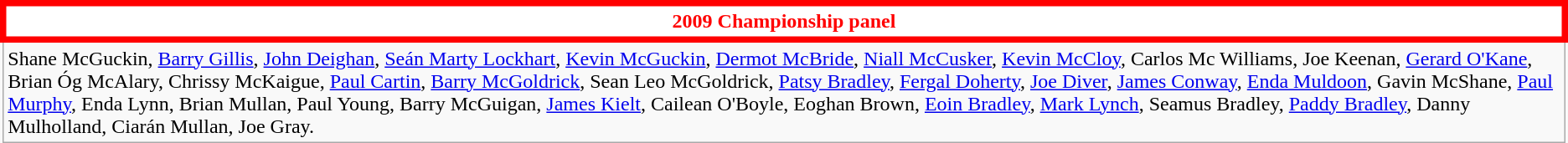<table class="wikitable">
<tr>
<th style="background:white; color:red; border:5px solid red">2009 Championship panel</th>
</tr>
<tr>
<td>Shane McGuckin, <a href='#'>Barry Gillis</a>, <a href='#'>John Deighan</a>, <a href='#'>Seán Marty Lockhart</a>, <a href='#'>Kevin McGuckin</a>, <a href='#'>Dermot McBride</a>, <a href='#'>Niall McCusker</a>, <a href='#'>Kevin McCloy</a>, Carlos Mc Williams, Joe Keenan, <a href='#'>Gerard O'Kane</a>, Brian Óg McAlary, Chrissy McKaigue, <a href='#'>Paul Cartin</a>, <a href='#'>Barry McGoldrick</a>, Sean Leo McGoldrick, <a href='#'>Patsy Bradley</a>, <a href='#'>Fergal Doherty</a>, <a href='#'>Joe Diver</a>, <a href='#'>James Conway</a>, <a href='#'>Enda Muldoon</a>, Gavin McShane, <a href='#'>Paul Murphy</a>, Enda Lynn, Brian Mullan, Paul Young, Barry McGuigan, <a href='#'>James Kielt</a>, Cailean O'Boyle, Eoghan Brown, <a href='#'>Eoin Bradley</a>, <a href='#'>Mark Lynch</a>, Seamus Bradley, <a href='#'>Paddy Bradley</a>, Danny Mulholland, Ciarán Mullan, Joe Gray.</td>
</tr>
</table>
